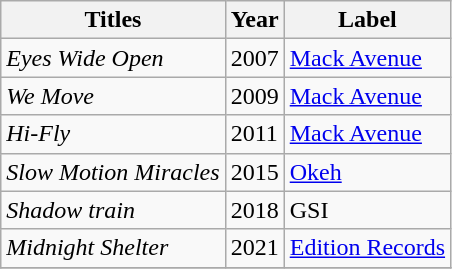<table class="wikitable">
<tr>
<th>Titles</th>
<th>Year</th>
<th>Label</th>
</tr>
<tr>
<td><em>Eyes Wide Open</em></td>
<td>2007</td>
<td><a href='#'>Mack Avenue</a></td>
</tr>
<tr>
<td><em>We Move</em></td>
<td>2009</td>
<td><a href='#'>Mack Avenue</a></td>
</tr>
<tr>
<td><em>Hi-Fly</em></td>
<td>2011</td>
<td><a href='#'>Mack Avenue</a></td>
</tr>
<tr>
<td><em>Slow Motion Miracles</em></td>
<td>2015</td>
<td><a href='#'>Okeh</a></td>
</tr>
<tr>
<td><em>Shadow train</em></td>
<td>2018</td>
<td>GSI</td>
</tr>
<tr>
<td><em>Midnight Shelter</em></td>
<td>2021</td>
<td><a href='#'>Edition Records</a></td>
</tr>
<tr>
</tr>
</table>
